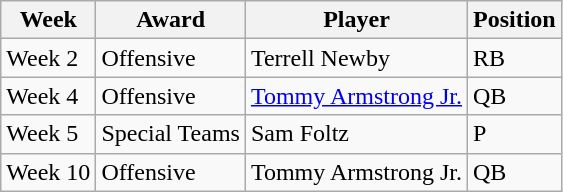<table class="wikitable">
<tr>
<th>Week</th>
<th>Award</th>
<th>Player</th>
<th>Position</th>
</tr>
<tr>
<td>Week 2</td>
<td>Offensive</td>
<td>Terrell Newby</td>
<td>RB</td>
</tr>
<tr>
<td>Week 4</td>
<td>Offensive</td>
<td><a href='#'>Tommy Armstrong Jr.</a></td>
<td>QB</td>
</tr>
<tr>
<td>Week 5</td>
<td>Special Teams</td>
<td>Sam Foltz</td>
<td>P</td>
</tr>
<tr>
<td>Week 10</td>
<td>Offensive</td>
<td>Tommy Armstrong Jr.</td>
<td>QB</td>
</tr>
</table>
